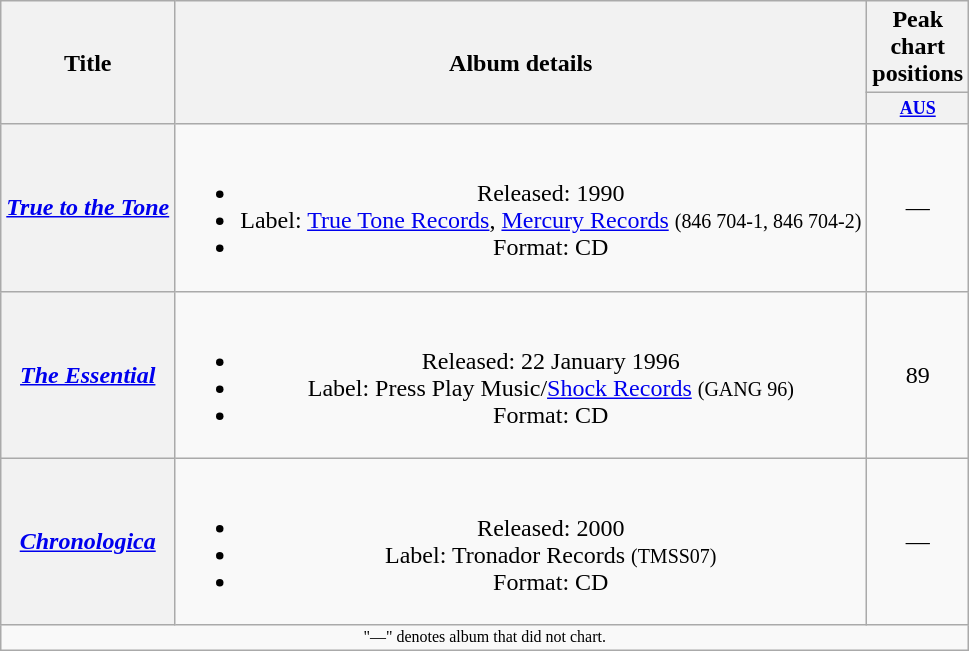<table class="wikitable plainrowheaders" style="text-align:center;" border="1">
<tr>
<th rowspan="2">Title</th>
<th rowspan="2">Album details</th>
<th colspan="1">Peak chart positions</th>
</tr>
<tr>
<th style="width:3em;font-size:75%"><a href='#'>AUS</a><br></th>
</tr>
<tr>
<th scope="row"><em><a href='#'>True to the Tone</a></em></th>
<td><br><ul><li>Released: 1990</li><li>Label: <a href='#'>True Tone Records</a>, <a href='#'>Mercury Records</a> <small>(846 704-1, 846 704-2)</small></li><li>Format: CD</li></ul></td>
<td>—</td>
</tr>
<tr>
<th scope="row"><em><a href='#'>The Essential</a></em></th>
<td><br><ul><li>Released: 22 January 1996</li><li>Label: Press Play Music/<a href='#'>Shock Records</a> <small>(GANG 96)</small></li><li>Format: CD</li></ul></td>
<td>89</td>
</tr>
<tr>
<th scope="row"><em><a href='#'>Chronologica</a></em></th>
<td><br><ul><li>Released: 2000</li><li>Label: Tronador Records <small>(TMSS07)</small></li><li>Format: CD</li></ul></td>
<td>—</td>
</tr>
<tr>
<td colspan="4" style="font-size: 8pt">"—" denotes album that did not chart.</td>
</tr>
</table>
